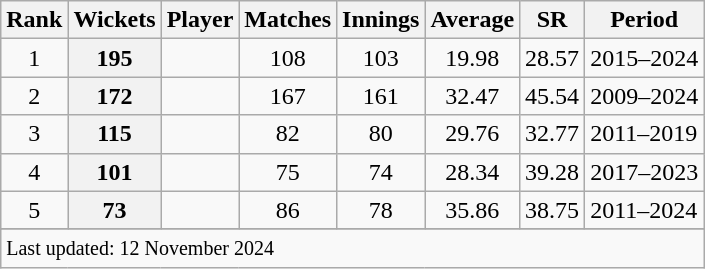<table class="wikitable sortable">
<tr>
<th scope=col>Rank</th>
<th scope=col>Wickets</th>
<th scope=col>Player</th>
<th scope=col>Matches</th>
<th scope=col>Innings</th>
<th scope=col>Average</th>
<th scope=col>SR</th>
<th scope=col>Period</th>
</tr>
<tr>
<td align=center>1</td>
<th>195</th>
<td></td>
<td align=center>108</td>
<td align=center>103</td>
<td align=center>19.98</td>
<td align=center>28.57</td>
<td>2015–2024</td>
</tr>
<tr>
<td align=center>2</td>
<th>172</th>
<td></td>
<td align=center>167</td>
<td align=center>161</td>
<td align=center>32.47</td>
<td align=center>45.54</td>
<td>2009–2024</td>
</tr>
<tr>
<td align=center>3</td>
<th>115</th>
<td></td>
<td align=center>82</td>
<td align=center>80</td>
<td align=center>29.76</td>
<td align=center>32.77</td>
<td>2011–2019</td>
</tr>
<tr>
<td align=center>4</td>
<th>101</th>
<td></td>
<td align=center>75</td>
<td align=center>74</td>
<td align=center>28.34</td>
<td align=center>39.28</td>
<td>2017–2023</td>
</tr>
<tr>
<td align=center>5</td>
<th>73</th>
<td></td>
<td align=center>86</td>
<td align=center>78</td>
<td align=center>35.86</td>
<td align=center>38.75</td>
<td>2011–2024</td>
</tr>
<tr>
</tr>
<tr class=sortbottom>
<td colspan=8><small>Last updated: 12 November 2024</small></td>
</tr>
</table>
